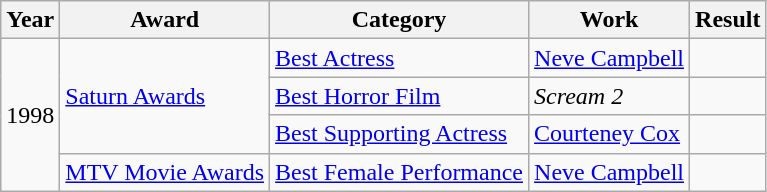<table class="wikitable">
<tr>
<th>Year</th>
<th>Award</th>
<th>Category</th>
<th>Work</th>
<th>Result</th>
</tr>
<tr>
<td rowspan="4">1998</td>
<td rowspan="3"><a href='#'>Saturn Awards</a></td>
<td><a href='#'>Best Actress</a></td>
<td><a href='#'>Neve Campbell</a></td>
<td></td>
</tr>
<tr>
<td><a href='#'>Best Horror Film</a></td>
<td><em>Scream 2</em></td>
<td></td>
</tr>
<tr>
<td><a href='#'>Best Supporting Actress</a></td>
<td><a href='#'>Courteney Cox</a></td>
<td></td>
</tr>
<tr>
<td><a href='#'>MTV Movie Awards</a></td>
<td><a href='#'>Best Female Performance</a></td>
<td><a href='#'>Neve Campbell</a></td>
<td></td>
</tr>
</table>
